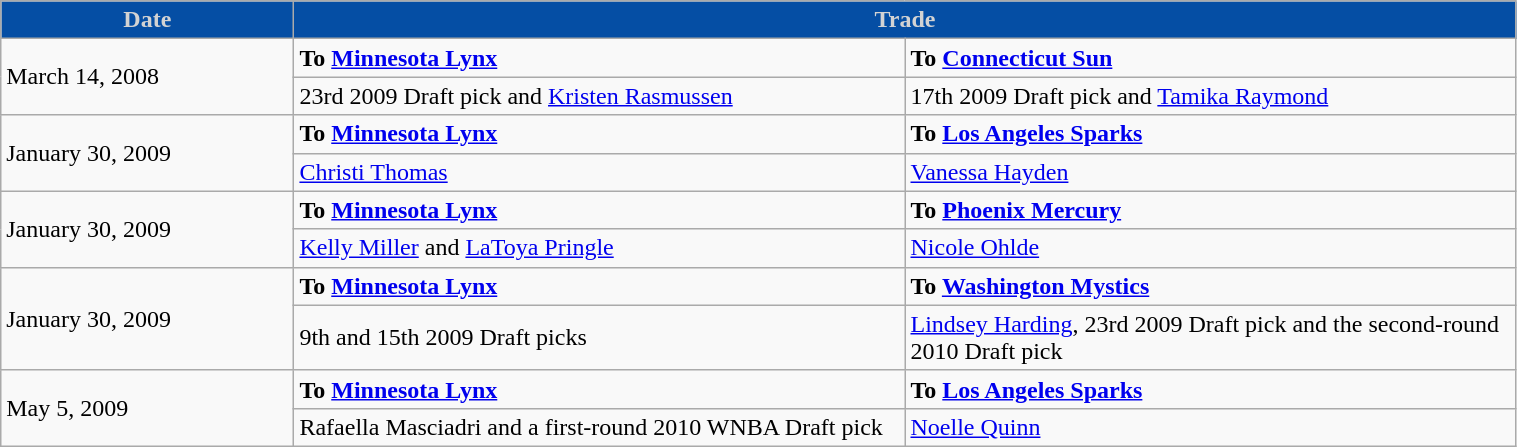<table class="wikitable" style="width:80%">
<tr>
<th style="background:#054EA4;color:#D3D3D3; width=200">Date</th>
<th style="background:#054EA4;color:#D3D3D3;" colspan=2>Trade</th>
</tr>
<tr>
<td rowspan=2>March 14, 2008</td>
<td width=400><strong>To <a href='#'>Minnesota Lynx</a></strong></td>
<td width=400><strong>To <a href='#'>Connecticut Sun</a></strong></td>
</tr>
<tr>
<td>23rd 2009 Draft pick and <a href='#'>Kristen Rasmussen</a></td>
<td>17th 2009 Draft pick and <a href='#'>Tamika Raymond</a></td>
</tr>
<tr>
<td rowspan=2>January 30, 2009</td>
<td width=400><strong>To <a href='#'>Minnesota Lynx</a></strong></td>
<td width=400><strong>To <a href='#'>Los Angeles Sparks</a></strong></td>
</tr>
<tr>
<td><a href='#'>Christi Thomas</a></td>
<td><a href='#'>Vanessa Hayden</a></td>
</tr>
<tr>
<td rowspan=2>January 30, 2009</td>
<td width=400><strong>To <a href='#'>Minnesota Lynx</a></strong></td>
<td width=400><strong>To <a href='#'>Phoenix Mercury</a></strong></td>
</tr>
<tr>
<td><a href='#'>Kelly Miller</a> and <a href='#'>LaToya Pringle</a></td>
<td><a href='#'>Nicole Ohlde</a></td>
</tr>
<tr>
<td rowspan=2>January 30, 2009</td>
<td width=400><strong>To <a href='#'>Minnesota Lynx</a></strong></td>
<td width=400><strong>To <a href='#'>Washington Mystics</a></strong></td>
</tr>
<tr>
<td>9th and 15th 2009 Draft picks</td>
<td><a href='#'>Lindsey Harding</a>, 23rd 2009 Draft pick and the second-round 2010 Draft pick</td>
</tr>
<tr>
<td rowspan=2>May 5, 2009</td>
<td width=400><strong>To <a href='#'>Minnesota Lynx</a></strong></td>
<td width=400><strong>To <a href='#'>Los Angeles Sparks</a></strong></td>
</tr>
<tr>
<td>Rafaella Masciadri and a first-round 2010 WNBA Draft pick</td>
<td><a href='#'>Noelle Quinn</a></td>
</tr>
</table>
